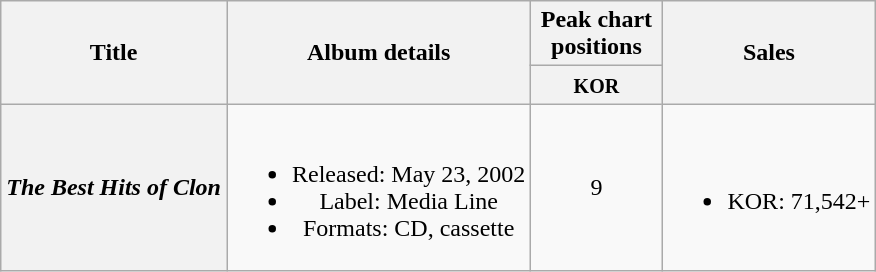<table class="wikitable plainrowheaders" style="text-align:center;">
<tr>
<th scope="col" rowspan="2">Title</th>
<th scope="col" rowspan="2">Album details</th>
<th scope="col" colspan="1" style="width:5em;">Peak chart positions</th>
<th scope="col" rowspan="2">Sales</th>
</tr>
<tr>
<th><small>KOR</small><br></th>
</tr>
<tr>
<th scope="row"><em>The Best Hits of Clon</em></th>
<td><br><ul><li>Released: May 23, 2002</li><li>Label: Media Line</li><li>Formats: CD, cassette</li></ul></td>
<td>9</td>
<td><br><ul><li>KOR: 71,542+</li></ul></td>
</tr>
</table>
